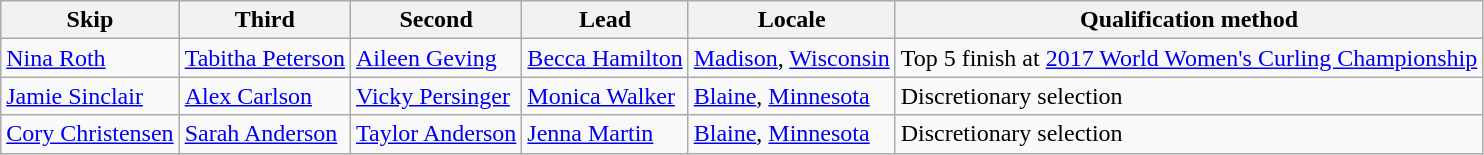<table class="wikitable sortable">
<tr>
<th>Skip</th>
<th>Third</th>
<th>Second</th>
<th>Lead</th>
<th>Locale</th>
<th>Qualification method</th>
</tr>
<tr>
<td><a href='#'>Nina Roth</a></td>
<td><a href='#'>Tabitha Peterson</a></td>
<td><a href='#'>Aileen Geving</a></td>
<td><a href='#'>Becca Hamilton</a></td>
<td> <a href='#'>Madison</a>, <a href='#'>Wisconsin</a></td>
<td>Top 5 finish at <a href='#'>2017 World Women's Curling Championship</a></td>
</tr>
<tr>
<td><a href='#'>Jamie Sinclair</a></td>
<td><a href='#'>Alex Carlson</a></td>
<td><a href='#'>Vicky Persinger</a></td>
<td><a href='#'>Monica Walker</a></td>
<td> <a href='#'>Blaine</a>, <a href='#'>Minnesota</a></td>
<td>Discretionary selection</td>
</tr>
<tr>
<td><a href='#'>Cory Christensen</a></td>
<td><a href='#'>Sarah Anderson</a></td>
<td><a href='#'>Taylor Anderson</a></td>
<td><a href='#'>Jenna Martin</a></td>
<td> <a href='#'>Blaine</a>, <a href='#'>Minnesota</a></td>
<td>Discretionary selection</td>
</tr>
</table>
